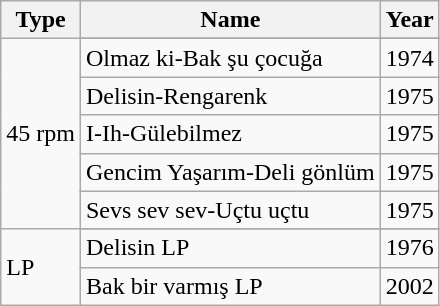<table class="sortable wikitable">
<tr>
<th>Type</th>
<th>Name</th>
<th>Year</th>
</tr>
<tr>
<td rowspan="6" style="text-align:left;">45 rpm</td>
</tr>
<tr>
<td>Olmaz ki-Bak şu çocuğa</td>
<td>1974</td>
</tr>
<tr>
<td>Delisin-Rengarenk</td>
<td>1975</td>
</tr>
<tr>
<td>I-Ih-Gülebilmez</td>
<td>1975</td>
</tr>
<tr>
<td>Gencim Yaşarım-Deli gönlüm</td>
<td>1975</td>
</tr>
<tr>
<td>Sevs sev sev-Uçtu uçtu</td>
<td>1975</td>
</tr>
<tr>
<td rowspan="3" style="text-align:left;">LP</td>
</tr>
<tr>
<td>Delisin LP</td>
<td>1976</td>
</tr>
<tr>
<td>Bak bir varmış LP</td>
<td>2002</td>
</tr>
</table>
